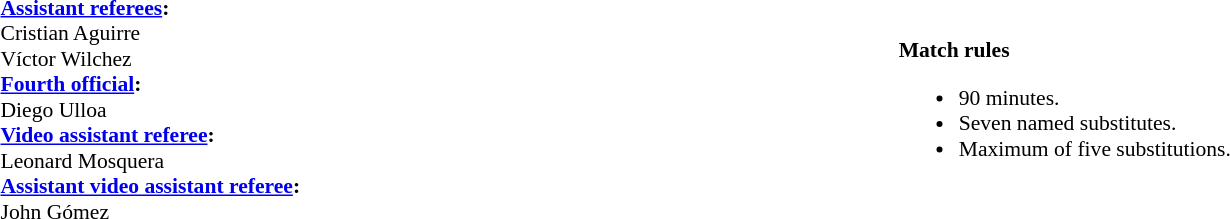<table style="width:100%; font-size:90%;">
<tr>
<td><br><strong><a href='#'>Assistant referees</a>:</strong>
<br>Cristian Aguirre
<br>Víctor Wilchez
<br><strong><a href='#'>Fourth official</a>:</strong>
<br>Diego Ulloa
<br><strong><a href='#'>Video assistant referee</a>:</strong>
<br>Leonard Mosquera
<br><strong><a href='#'>Assistant video assistant referee</a>:</strong>
<br>John Gómez</td>
<td><br><strong>Match rules</strong><ul><li>90 minutes.</li><li>Seven named substitutes.</li><li>Maximum of five substitutions.</li></ul></td>
</tr>
</table>
